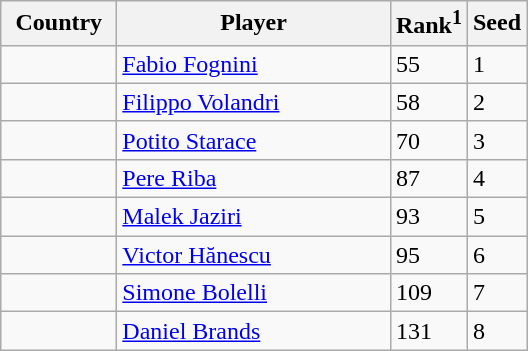<table class="sortable wikitable">
<tr>
<th width="70">Country</th>
<th width="175">Player</th>
<th>Rank<sup>1</sup></th>
<th>Seed</th>
</tr>
<tr>
<td></td>
<td><a href='#'>Fabio Fognini</a></td>
<td>55</td>
<td>1</td>
</tr>
<tr>
<td></td>
<td><a href='#'>Filippo Volandri</a></td>
<td>58</td>
<td>2</td>
</tr>
<tr>
<td></td>
<td><a href='#'>Potito Starace</a></td>
<td>70</td>
<td>3</td>
</tr>
<tr>
<td></td>
<td><a href='#'>Pere Riba</a></td>
<td>87</td>
<td>4</td>
</tr>
<tr>
<td></td>
<td><a href='#'>Malek Jaziri</a></td>
<td>93</td>
<td>5</td>
</tr>
<tr>
<td></td>
<td><a href='#'>Victor Hănescu</a></td>
<td>95</td>
<td>6</td>
</tr>
<tr>
<td></td>
<td><a href='#'>Simone Bolelli</a></td>
<td>109</td>
<td>7</td>
</tr>
<tr>
<td></td>
<td><a href='#'>Daniel Brands</a></td>
<td>131</td>
<td>8</td>
</tr>
</table>
